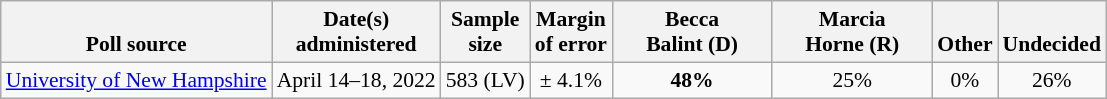<table class="wikitable" style="font-size:90%;text-align:center;">
<tr valign=bottom>
<th>Poll source</th>
<th>Date(s)<br>administered</th>
<th>Sample<br>size</th>
<th>Margin<br>of error</th>
<th style="width:100px;">Becca<br>Balint (D)</th>
<th style="width:100px;">Marcia<br>Horne (R)</th>
<th>Other</th>
<th>Undecided</th>
</tr>
<tr>
<td style="text-align:left;"><a href='#'>University of New Hampshire</a></td>
<td>April 14–18, 2022</td>
<td>583 (LV)</td>
<td>± 4.1%</td>
<td><strong>48%</strong></td>
<td>25%</td>
<td>0%</td>
<td>26%</td>
</tr>
</table>
